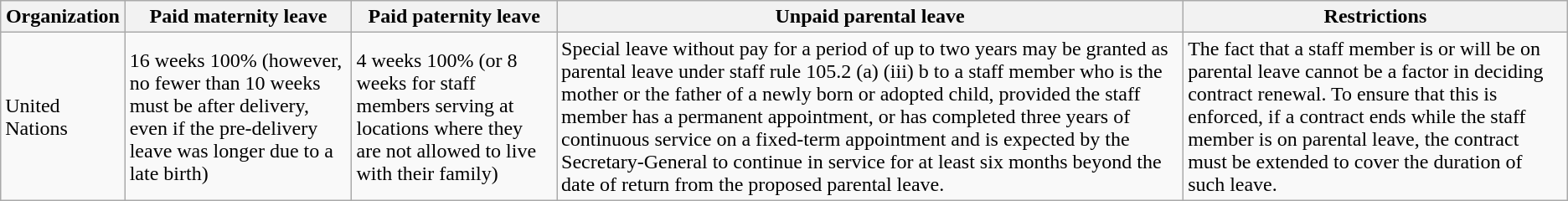<table class=wikitable>
<tr>
<th>Organization</th>
<th>Paid maternity leave</th>
<th>Paid paternity leave</th>
<th>Unpaid parental leave</th>
<th>Restrictions</th>
</tr>
<tr>
<td>United Nations</td>
<td>16 weeks 100% (however, no fewer than 10 weeks must be after delivery, even if the pre-delivery leave was longer due to a late birth)</td>
<td>4 weeks 100% (or 8 weeks for staff members serving at locations where they are not allowed to live with their family)</td>
<td>Special leave without pay for a period of up to two years may be granted as parental leave under staff rule 105.2 (a) (iii) b to a staff member who is the mother or the father of a newly born or adopted child, provided the staff member has a permanent appointment, or has completed three years of continuous service on a fixed-term appointment and is expected by the Secretary-General to continue in service for at least six months beyond the date of return from the proposed parental leave.</td>
<td>The fact that a staff member is or will be on parental leave cannot be a factor in deciding contract renewal. To ensure that this is enforced, if a contract ends while the staff member is on parental leave, the contract must be extended to cover the duration of such leave.</td>
</tr>
</table>
